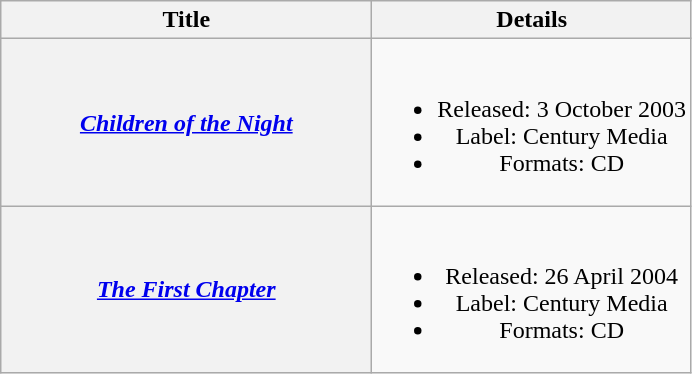<table class="wikitable plainrowheaders" style="text-align:center;">
<tr>
<th scope="col" style="width:15em;">Title</th>
<th scope="col">Details</th>
</tr>
<tr>
<th scope="row"><em><a href='#'>Children of the Night</a></em></th>
<td><br><ul><li>Released: 3 October 2003</li><li>Label: Century Media</li><li>Formats: CD</li></ul></td>
</tr>
<tr>
<th scope="row"><em><a href='#'>The First Chapter</a></em></th>
<td><br><ul><li>Released: 26 April 2004</li><li>Label: Century Media</li><li>Formats: CD</li></ul></td>
</tr>
</table>
